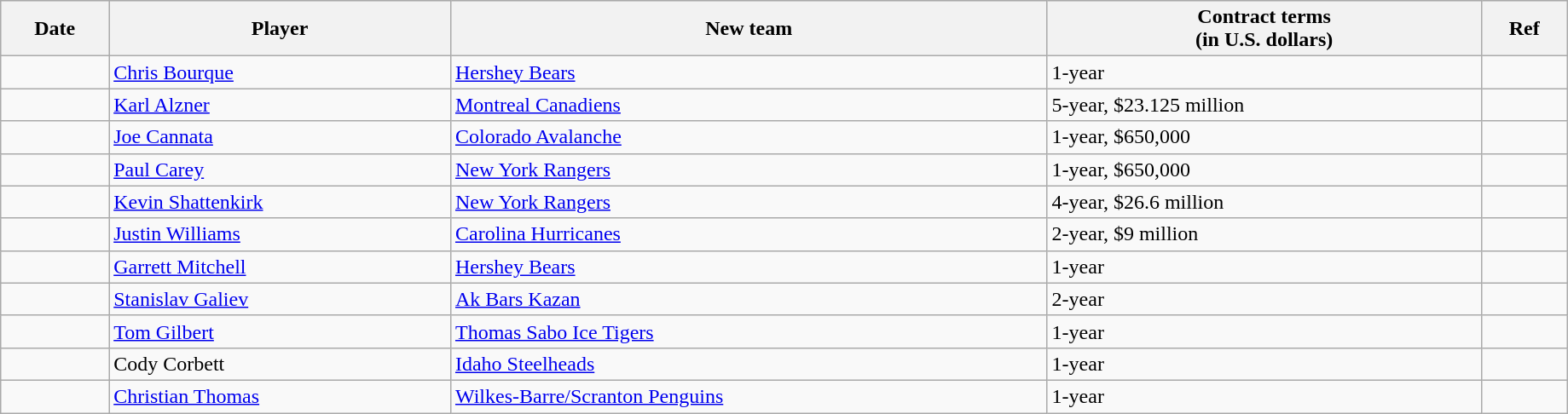<table class="wikitable" width=97%>
<tr style="background:#ddd; text-align:center;">
<th>Date</th>
<th>Player</th>
<th>New team</th>
<th>Contract terms<br>(in U.S. dollars)</th>
<th>Ref</th>
</tr>
<tr>
<td></td>
<td><a href='#'>Chris Bourque</a></td>
<td><a href='#'>Hershey Bears</a></td>
<td>1-year</td>
<td></td>
</tr>
<tr>
<td></td>
<td><a href='#'>Karl Alzner</a></td>
<td><a href='#'>Montreal Canadiens</a></td>
<td>5-year, $23.125 million</td>
<td></td>
</tr>
<tr>
<td></td>
<td><a href='#'>Joe Cannata</a></td>
<td><a href='#'>Colorado Avalanche</a></td>
<td>1-year, $650,000</td>
<td></td>
</tr>
<tr>
<td></td>
<td><a href='#'>Paul Carey</a></td>
<td><a href='#'>New York Rangers</a></td>
<td>1-year, $650,000</td>
<td></td>
</tr>
<tr>
<td></td>
<td><a href='#'>Kevin Shattenkirk</a></td>
<td><a href='#'>New York Rangers</a></td>
<td>4-year, $26.6 million</td>
<td></td>
</tr>
<tr>
<td></td>
<td><a href='#'>Justin Williams</a></td>
<td><a href='#'>Carolina Hurricanes</a></td>
<td>2-year, $9 million</td>
<td></td>
</tr>
<tr>
<td></td>
<td><a href='#'>Garrett Mitchell</a></td>
<td><a href='#'>Hershey Bears</a></td>
<td>1-year</td>
<td></td>
</tr>
<tr>
<td></td>
<td><a href='#'>Stanislav Galiev</a></td>
<td><a href='#'>Ak Bars Kazan</a></td>
<td>2-year</td>
<td></td>
</tr>
<tr>
<td></td>
<td><a href='#'>Tom Gilbert</a></td>
<td><a href='#'>Thomas Sabo Ice Tigers</a></td>
<td>1-year</td>
<td></td>
</tr>
<tr>
<td></td>
<td>Cody Corbett</td>
<td><a href='#'>Idaho Steelheads</a></td>
<td>1-year</td>
<td></td>
</tr>
<tr>
<td></td>
<td><a href='#'>Christian Thomas</a></td>
<td><a href='#'>Wilkes-Barre/Scranton Penguins</a></td>
<td>1-year</td>
<td></td>
</tr>
</table>
